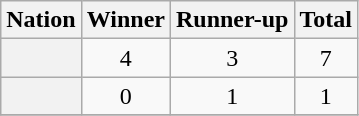<table class="wikitable plainrowheaders sortable">
<tr>
<th scope="col">Nation</th>
<th scope="col">Winner</th>
<th scope="col">Runner-up</th>
<th scope="col">Total</th>
</tr>
<tr>
<th scope=row></th>
<td align=center>4</td>
<td align=center>3</td>
<td align=center>7</td>
</tr>
<tr>
<th scope=row></th>
<td align=center>0</td>
<td align=center>1</td>
<td align=center>1</td>
</tr>
<tr>
</tr>
</table>
